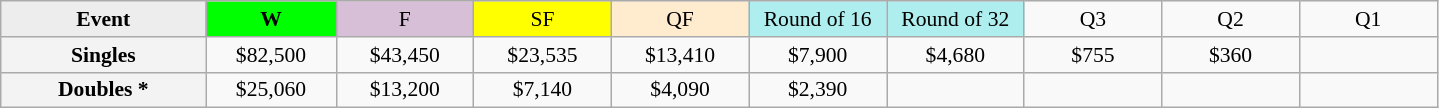<table class=wikitable style=font-size:90%;text-align:center>
<tr>
<td style="width:130px; background:#ededed;"><strong>Event</strong></td>
<td style="width:80px; background:lime;"><strong>W</strong></td>
<td style="width:85px; background:thistle;">F</td>
<td style="width:85px; background:#ff0;">SF</td>
<td style="width:85px; background:#ffebcd;">QF</td>
<td style="width:85px; background:#afeeee;">Round of 16</td>
<td style="width:85px; background:#afeeee;">Round of 32</td>
<td width=85>Q3</td>
<td width=85>Q2</td>
<td width=85>Q1</td>
</tr>
<tr>
<td style="background:#f3f3f3;"><strong>Singles</strong></td>
<td>$82,500</td>
<td>$43,450</td>
<td>$23,535</td>
<td>$13,410</td>
<td>$7,900</td>
<td>$4,680</td>
<td>$755</td>
<td>$360</td>
<td></td>
</tr>
<tr>
<td style="background:#f3f3f3;"><strong>Doubles *</strong></td>
<td>$25,060</td>
<td>$13,200</td>
<td>$7,140</td>
<td>$4,090</td>
<td>$2,390</td>
<td></td>
<td></td>
<td></td>
<td></td>
</tr>
</table>
